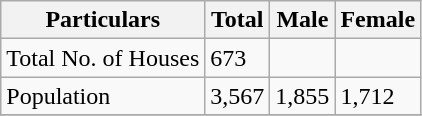<table class="wikitable sortable">
<tr>
<th>Particulars</th>
<th>Total</th>
<th>Male</th>
<th>Female</th>
</tr>
<tr>
<td>Total No. of Houses</td>
<td>673</td>
<td></td>
<td></td>
</tr>
<tr>
<td>Population</td>
<td>3,567</td>
<td>1,855</td>
<td>1,712</td>
</tr>
<tr>
</tr>
</table>
